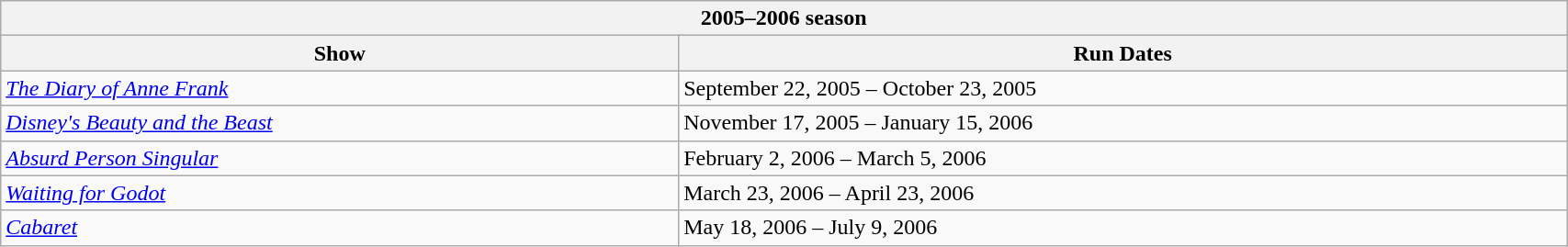<table class="wikitable collapsible collapsed" width=90%>
<tr>
<th colspan=2>2005–2006 season</th>
</tr>
<tr>
<th>Show</th>
<th>Run Dates</th>
</tr>
<tr>
<td><em><a href='#'>The Diary of Anne Frank</a></em></td>
<td>September 22, 2005 – October 23, 2005</td>
</tr>
<tr>
<td><em><a href='#'>Disney's Beauty and the Beast</a></em></td>
<td>November 17, 2005 – January 15, 2006</td>
</tr>
<tr>
<td><em><a href='#'>Absurd Person Singular</a></em></td>
<td>February 2, 2006 – March 5, 2006</td>
</tr>
<tr>
<td><em><a href='#'>Waiting for Godot</a></em></td>
<td>March 23, 2006 – April 23, 2006</td>
</tr>
<tr>
<td><em><a href='#'>Cabaret</a></em></td>
<td>May 18, 2006 – July 9, 2006</td>
</tr>
</table>
